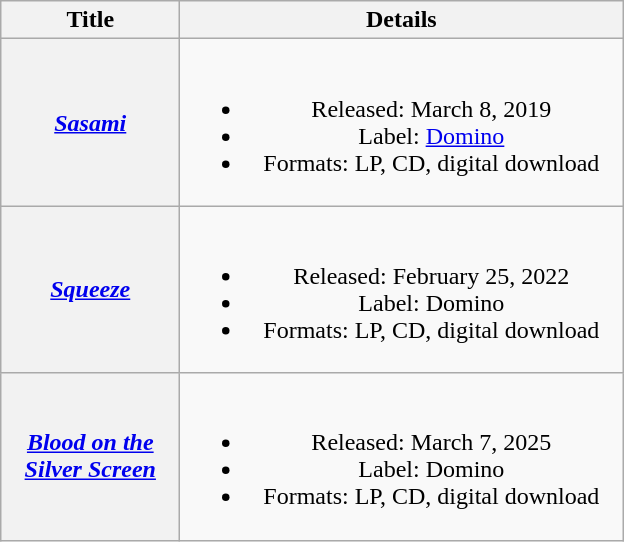<table class="wikitable plainrowheaders" style="text-align:center">
<tr>
<th scope="col" style="width:7em;">Title</th>
<th scope="col" style="width:18em;">Details</th>
</tr>
<tr>
<th scope="row"><em><a href='#'>Sasami</a></em></th>
<td><br><ul><li>Released: March 8, 2019</li><li>Label: <a href='#'>Domino</a></li><li>Formats: LP, CD, digital download</li></ul></td>
</tr>
<tr>
<th scope="row"><em><a href='#'>Squeeze</a></em></th>
<td><br><ul><li>Released: February 25, 2022</li><li>Label: Domino</li><li>Formats: LP, CD, digital download</li></ul></td>
</tr>
<tr>
<th scope="row"><em><a href='#'>Blood on the Silver Screen</a></em></th>
<td><br><ul><li>Released: March 7, 2025</li><li>Label: Domino</li><li>Formats: LP, CD, digital download</li></ul></td>
</tr>
</table>
